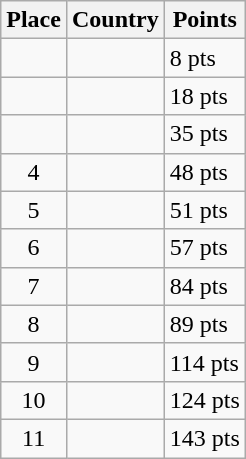<table class=wikitable>
<tr>
<th>Place</th>
<th>Country</th>
<th>Points</th>
</tr>
<tr>
<td align=center></td>
<td></td>
<td>8 pts</td>
</tr>
<tr>
<td align=center></td>
<td></td>
<td>18 pts</td>
</tr>
<tr>
<td align=center></td>
<td></td>
<td>35 pts</td>
</tr>
<tr>
<td align=center>4</td>
<td></td>
<td>48 pts</td>
</tr>
<tr>
<td align=center>5</td>
<td></td>
<td>51 pts</td>
</tr>
<tr>
<td align=center>6</td>
<td></td>
<td>57 pts</td>
</tr>
<tr>
<td align=center>7</td>
<td></td>
<td>84 pts</td>
</tr>
<tr>
<td align=center>8</td>
<td></td>
<td>89 pts</td>
</tr>
<tr>
<td align=center>9</td>
<td></td>
<td>114 pts</td>
</tr>
<tr>
<td align=center>10</td>
<td></td>
<td>124 pts</td>
</tr>
<tr>
<td align=center>11</td>
<td></td>
<td>143 pts</td>
</tr>
</table>
